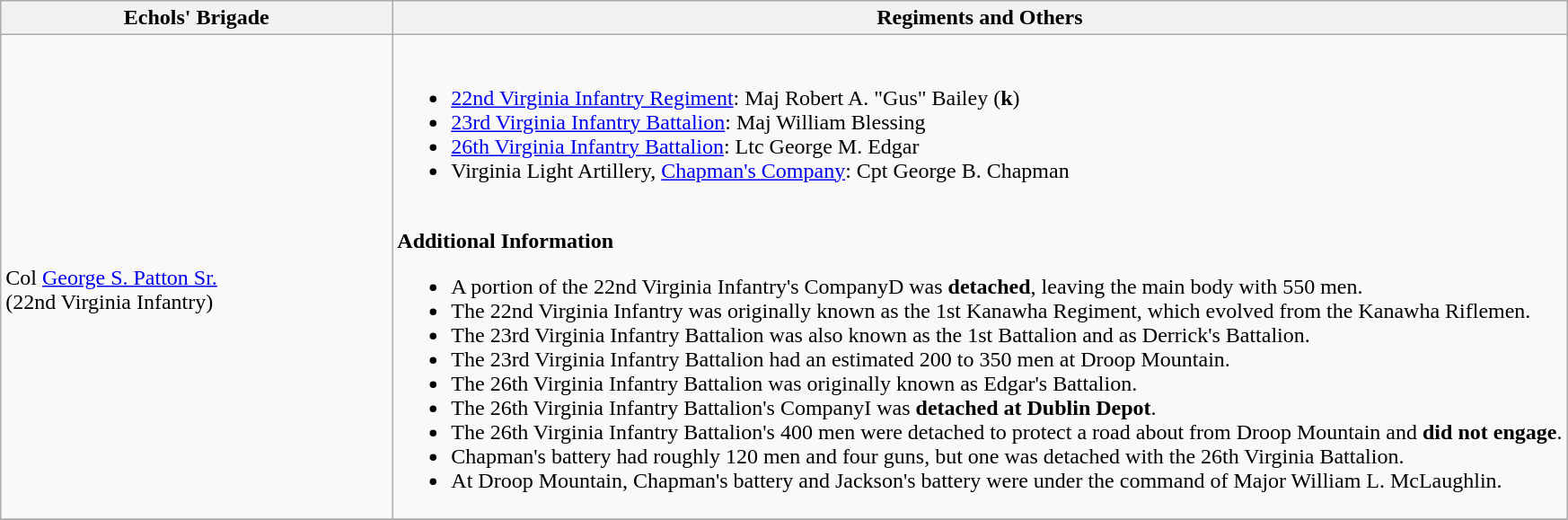<table class="wikitable">
<tr>
<th width=25%>Echols' Brigade</th>
<th>Regiments and Others</th>
</tr>
<tr>
<td><br>Col <a href='#'>George S. Patton Sr.</a><br>(22nd Virginia Infantry)</td>
<td><br><ul><li><a href='#'>22nd Virginia Infantry Regiment</a>: Maj Robert A. "Gus" Bailey (<strong>k</strong>)</li><li><a href='#'>23rd Virginia Infantry Battalion</a>: Maj William Blessing</li><li><a href='#'>26th Virginia Infantry Battalion</a>: Ltc George M. Edgar</li><li>Virginia Light Artillery, <a href='#'>Chapman's Company</a>: Cpt George B. Chapman</li></ul><br>
<strong>Additional Information</strong><ul><li>A portion of the 22nd Virginia Infantry's CompanyD was <strong>detached</strong>, leaving the main body with 550 men.</li><li>The 22nd Virginia Infantry was originally known as the 1st Kanawha Regiment, which evolved from the Kanawha Riflemen.</li><li>The 23rd Virginia Infantry Battalion was also known as the 1st Battalion and as Derrick's Battalion.</li><li>The 23rd Virginia Infantry Battalion had an estimated 200 to 350 men at Droop Mountain.</li><li>The 26th Virginia Infantry Battalion was originally known as Edgar's Battalion.</li><li>The 26th Virginia Infantry Battalion's CompanyI was <strong>detached at Dublin Depot</strong>.</li><li>The 26th Virginia Infantry Battalion's 400 men were detached to protect a road about  from Droop Mountain and <strong>did not engage</strong>.</li><li>Chapman's battery had roughly 120 men and four guns, but one was detached with the 26th Virginia Battalion.</li><li>At Droop Mountain, Chapman's battery and Jackson's battery were under the command of Major William L. McLaughlin.</li></ul></td>
</tr>
<tr>
</tr>
</table>
